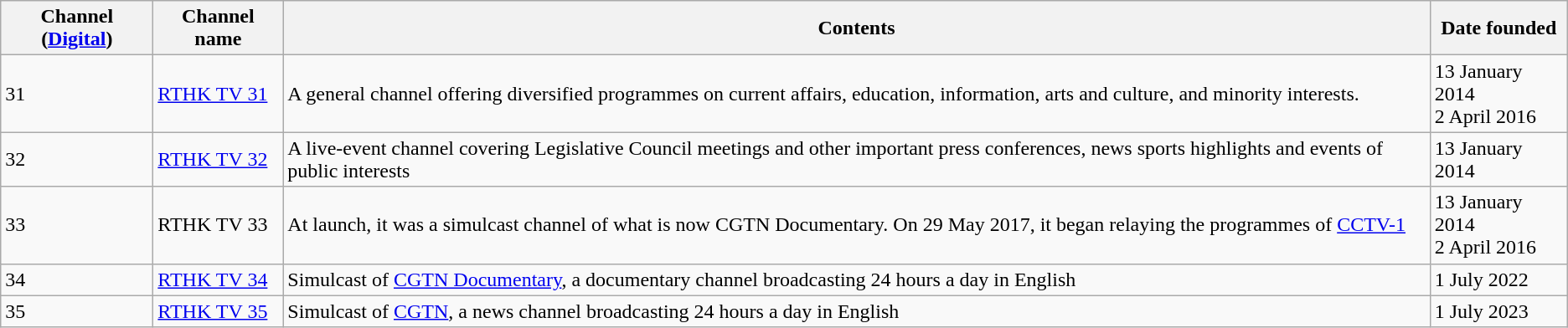<table class="wikitable">
<tr>
<th>Channel (<a href='#'>Digital</a>)</th>
<th>Channel name</th>
<th>Contents</th>
<th>Date founded</th>
</tr>
<tr>
<td>31</td>
<td><a href='#'>RTHK TV 31</a></td>
<td>A general channel offering diversified programmes on current affairs, education, information, arts and culture, and minority interests.</td>
<td>13 January 2014 <br>2 April 2016 </td>
</tr>
<tr>
<td>32</td>
<td><a href='#'>RTHK TV 32</a></td>
<td>A live-event channel covering Legislative Council meetings and other important press conferences, news sports highlights and events of public interests</td>
<td>13 January 2014 </td>
</tr>
<tr>
<td>33</td>
<td>RTHK TV 33</td>
<td>At launch, it was a simulcast channel of what is now CGTN Documentary. On 29 May 2017, it began relaying the programmes of <a href='#'>CCTV-1</a></td>
<td>13 January 2014 <br>2 April 2016 </td>
</tr>
<tr>
<td>34</td>
<td><a href='#'>RTHK TV 34</a></td>
<td>Simulcast of <a href='#'>CGTN Documentary</a>, a documentary channel broadcasting 24 hours a day in English</td>
<td>1 July 2022 </td>
</tr>
<tr>
<td>35</td>
<td><a href='#'>RTHK TV 35</a></td>
<td>Simulcast of <a href='#'>CGTN</a>, a news channel broadcasting 24 hours a day in English</td>
<td>1 July 2023 </td>
</tr>
</table>
